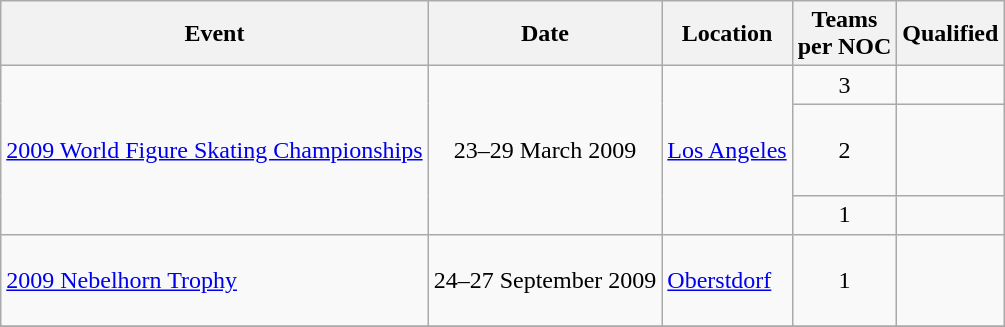<table class="wikitable">
<tr>
<th>Event</th>
<th>Date</th>
<th>Location</th>
<th>Teams <br> per NOC</th>
<th>Qualified</th>
</tr>
<tr>
<td rowspan = 3><a href='#'>2009 World Figure Skating Championships</a></td>
<td rowspan = 3 align="center">23–29 March 2009</td>
<td rowspan = 3> <a href='#'>Los Angeles</a></td>
<td align="center">3</td>
<td> <br> </td>
</tr>
<tr>
<td align="center">2</td>
<td> <br>  <br>  <br> </td>
</tr>
<tr>
<td align="center">1</td>
<td> <br> </td>
</tr>
<tr>
<td><a href='#'>2009 Nebelhorn Trophy</a></td>
<td align="center">24–27 September 2009</td>
<td> <a href='#'>Oberstdorf</a></td>
<td align="center">1</td>
<td> <br>  <br>  <br> </td>
</tr>
<tr>
</tr>
</table>
